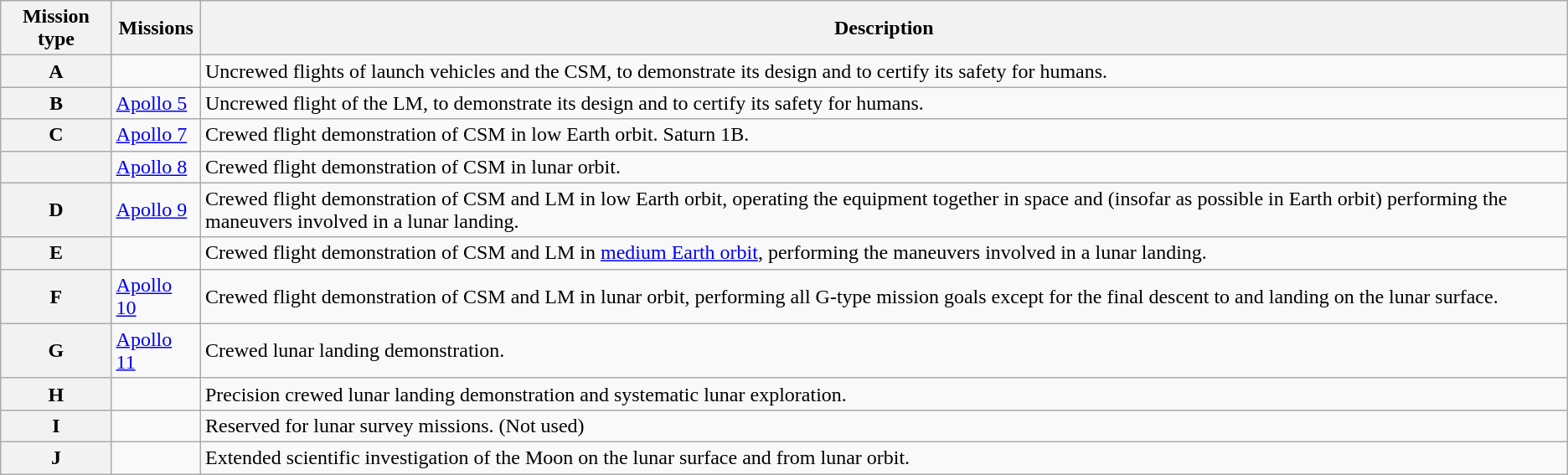<table class="wikitable sortable">
<tr>
<th scope="col">Mission type</th>
<th scope="col">Missions</th>
<th scope=col class=unsortable>Description</th>
</tr>
<tr>
<th scope="row">A</th>
<td scope="row"></td>
<td scope="row">Uncrewed flights of launch vehicles and the CSM, to demonstrate its design and to certify its safety for humans.</td>
</tr>
<tr>
<th scope="row">B</th>
<td scope="row"><a href='#'>Apollo 5</a></td>
<td scope="row">Uncrewed flight of the LM, to demonstrate its design and to certify its safety for humans.</td>
</tr>
<tr>
<th scope="row">C</th>
<td scope="row"><a href='#'>Apollo 7</a></td>
<td scope="row">Crewed flight demonstration of CSM in low Earth orbit. Saturn 1B.</td>
</tr>
<tr>
<th scope="row"></th>
<td scope="row"><a href='#'>Apollo 8</a></td>
<td scope="row">Crewed flight demonstration of CSM in lunar orbit.</td>
</tr>
<tr>
<th scope="row">D</th>
<td scope="row"><a href='#'>Apollo 9</a></td>
<td scope="row">Crewed flight demonstration of CSM and LM in low Earth orbit, operating the equipment together in space and (insofar as possible in Earth orbit) performing the maneuvers involved in a lunar landing.</td>
</tr>
<tr>
<th scope="row">E</th>
<td></td>
<td scope="row">Crewed flight demonstration of CSM and LM in <a href='#'>medium Earth orbit</a>, performing the maneuvers involved in a lunar landing.</td>
</tr>
<tr>
<th scope="row">F</th>
<td scope="row"><a href='#'>Apollo 10</a></td>
<td scope="row">Crewed flight demonstration of CSM and LM in lunar orbit, performing all G-type mission goals except for the final descent to and landing on the lunar surface.</td>
</tr>
<tr>
<th scope="row">G</th>
<td scope="row"><a href='#'>Apollo 11</a></td>
<td scope="row">Crewed lunar landing demonstration.</td>
</tr>
<tr>
<th scope="row">H</th>
<td scope="row"></td>
<td scope="row">Precision crewed lunar landing demonstration and systematic lunar exploration.</td>
</tr>
<tr>
<th scope="row">I</th>
<td></td>
<td scope="row">Reserved for lunar survey missions. (Not used)</td>
</tr>
<tr>
<th scope="row">J</th>
<td scope="row"></td>
<td scope="row">Extended scientific investigation of the Moon on the lunar surface and from lunar orbit.</td>
</tr>
</table>
